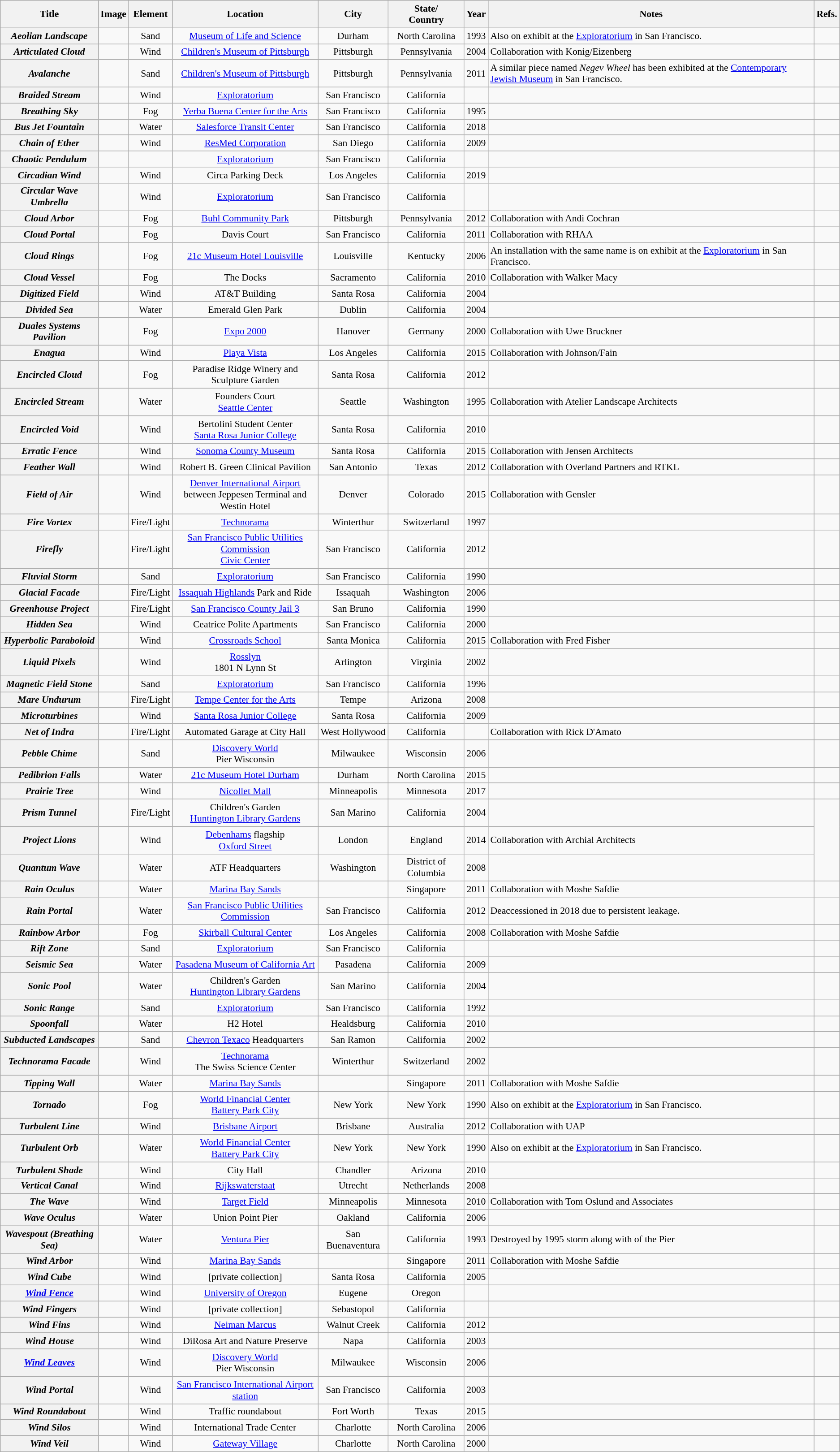<table class="wikitable sortable" style="text-align:center;font-size:90%">
<tr>
<th>Title</th>
<th class="unsortable">Image</th>
<th>Element</th>
<th>Location</th>
<th>City</th>
<th>State/<br>Country</th>
<th>Year</th>
<th class="unsortable">Notes</th>
<th class="unsortable">Refs.</th>
</tr>
<tr>
<th><em>Aeolian Landscape</em></th>
<td></td>
<td>Sand</td>
<td><a href='#'>Museum of Life and Science</a></td>
<td>Durham</td>
<td>North Carolina</td>
<td>1993</td>
<td style="text-align:left;">Also on exhibit at the <a href='#'>Exploratorium</a> in San Francisco.</td>
<td></td>
</tr>
<tr>
<th><em>Articulated Cloud</em></th>
<td></td>
<td>Wind</td>
<td><a href='#'>Children's Museum of Pittsburgh</a></td>
<td>Pittsburgh</td>
<td>Pennsylvania</td>
<td>2004</td>
<td style="text-align:left;">Collaboration with Konig/Eizenberg</td>
<td></td>
</tr>
<tr>
<th><em>Avalanche</em></th>
<td></td>
<td>Sand</td>
<td><a href='#'>Children's Museum of Pittsburgh</a></td>
<td>Pittsburgh</td>
<td>Pennsylvania</td>
<td>2011</td>
<td style="text-align:left;">A similar piece named <em>Negev Wheel</em> has been exhibited at the <a href='#'>Contemporary Jewish Museum</a> in San Francisco.</td>
<td></td>
</tr>
<tr>
<th><em>Braided Stream</em></th>
<td></td>
<td>Wind</td>
<td><a href='#'>Exploratorium</a></td>
<td>San Francisco</td>
<td>California</td>
<td></td>
<td style="text-align:left;"></td>
<td></td>
</tr>
<tr>
<th><em>Breathing Sky</em></th>
<td></td>
<td>Fog</td>
<td><a href='#'>Yerba Buena Center for the Arts</a></td>
<td>San Francisco</td>
<td>California</td>
<td>1995</td>
<td style="text-align:left;"></td>
<td></td>
</tr>
<tr>
<th><em>Bus Jet Fountain</em></th>
<td></td>
<td>Water</td>
<td><a href='#'>Salesforce Transit Center</a></td>
<td>San Francisco</td>
<td>California</td>
<td>2018</td>
<td style="text-align:left;"></td>
<td></td>
</tr>
<tr>
<th><em>Chain of Ether</em></th>
<td></td>
<td>Wind</td>
<td><a href='#'>ResMed Corporation</a></td>
<td>San Diego</td>
<td>California</td>
<td>2009</td>
<td style="text-align:left;"></td>
<td></td>
</tr>
<tr>
<th><em>Chaotic Pendulum</em></th>
<td></td>
<td></td>
<td><a href='#'>Exploratorium</a></td>
<td>San Francisco</td>
<td>California</td>
<td></td>
<td style="text-align:left;"></td>
<td></td>
</tr>
<tr>
<th><em>Circadian Wind</em></th>
<td></td>
<td>Wind</td>
<td>Circa Parking Deck</td>
<td>Los Angeles</td>
<td>California</td>
<td>2019</td>
<td></td>
<td></td>
</tr>
<tr>
<th><em>Circular Wave Umbrella</em></th>
<td></td>
<td>Wind</td>
<td><a href='#'>Exploratorium</a></td>
<td>San Francisco</td>
<td>California</td>
<td></td>
<td style="text-align:left;"></td>
<td></td>
</tr>
<tr>
<th><em>Cloud Arbor</em></th>
<td></td>
<td>Fog</td>
<td><a href='#'>Buhl Community Park</a></td>
<td>Pittsburgh</td>
<td>Pennsylvania</td>
<td>2012</td>
<td style="text-align:left;">Collaboration with Andi Cochran</td>
<td></td>
</tr>
<tr>
<th><em>Cloud Portal</em></th>
<td></td>
<td>Fog</td>
<td>Davis Court</td>
<td>San Francisco</td>
<td>California</td>
<td>2011</td>
<td style="text-align:left;">Collaboration with RHAA</td>
<td></td>
</tr>
<tr>
<th><em>Cloud Rings</em></th>
<td></td>
<td>Fog</td>
<td><a href='#'>21c Museum Hotel Louisville</a></td>
<td>Louisville</td>
<td>Kentucky</td>
<td>2006</td>
<td style="text-align:left;">An installation with the same name is on exhibit at the <a href='#'>Exploratorium</a> in San Francisco.</td>
<td></td>
</tr>
<tr>
<th><em>Cloud Vessel</em></th>
<td></td>
<td>Fog</td>
<td>The Docks</td>
<td>Sacramento</td>
<td>California</td>
<td>2010</td>
<td style="text-align:left;">Collaboration with Walker Macy</td>
<td></td>
</tr>
<tr>
<th><em>Digitized Field</em></th>
<td></td>
<td>Wind</td>
<td>AT&T Building</td>
<td>Santa Rosa</td>
<td>California</td>
<td>2004</td>
<td style="text-align:left;"></td>
<td></td>
</tr>
<tr>
<th><em>Divided Sea</em></th>
<td></td>
<td>Water</td>
<td>Emerald Glen Park</td>
<td>Dublin</td>
<td>California</td>
<td>2004</td>
<td style="text-align:left;"></td>
<td></td>
</tr>
<tr>
<th><em>Duales Systems Pavilion</em></th>
<td></td>
<td>Fog</td>
<td><a href='#'>Expo 2000</a></td>
<td>Hanover</td>
<td>Germany</td>
<td>2000</td>
<td style="text-align:left;">Collaboration with Uwe Bruckner</td>
</tr>
<tr>
<th><em>Enagua</em></th>
<td></td>
<td>Wind</td>
<td><a href='#'>Playa Vista</a></td>
<td>Los Angeles</td>
<td>California</td>
<td>2015</td>
<td style="text-align:left;">Collaboration with Johnson/Fain</td>
<td></td>
</tr>
<tr>
<th><em>Encircled Cloud</em></th>
<td></td>
<td>Fog</td>
<td>Paradise Ridge Winery and Sculpture Garden</td>
<td>Santa Rosa</td>
<td>California</td>
<td>2012</td>
<td style="text-align:left;"></td>
<td></td>
</tr>
<tr>
<th><em>Encircled Stream</em></th>
<td></td>
<td>Water</td>
<td>Founders Court<br><a href='#'>Seattle Center</a></td>
<td>Seattle</td>
<td>Washington</td>
<td>1995</td>
<td style="text-align:left;">Collaboration with Atelier Landscape Architects</td>
<td></td>
</tr>
<tr>
<th><em>Encircled Void</em></th>
<td></td>
<td>Wind</td>
<td>Bertolini Student Center<br><a href='#'>Santa Rosa Junior College</a></td>
<td>Santa Rosa</td>
<td>California</td>
<td>2010</td>
<td style="text-align:left;"></td>
<td></td>
</tr>
<tr>
<th><em>Erratic Fence</em></th>
<td></td>
<td>Wind</td>
<td><a href='#'>Sonoma County Museum</a></td>
<td>Santa Rosa</td>
<td>California</td>
<td>2015</td>
<td style="text-align:left;">Collaboration with Jensen Architects</td>
<td></td>
</tr>
<tr>
<th><em>Feather Wall</em></th>
<td></td>
<td>Wind</td>
<td>Robert B. Green Clinical Pavilion</td>
<td>San Antonio</td>
<td>Texas</td>
<td>2012</td>
<td style="text-align:left;">Collaboration with Overland Partners and RTKL</td>
<td></td>
</tr>
<tr>
<th><em>Field of Air</em></th>
<td></td>
<td>Wind</td>
<td><a href='#'>Denver International Airport</a><br>between Jeppesen Terminal and Westin Hotel</td>
<td>Denver</td>
<td>Colorado</td>
<td>2015</td>
<td style="text-align:left;">Collaboration with Gensler</td>
<td></td>
</tr>
<tr>
<th><em>Fire Vortex</em></th>
<td></td>
<td>Fire/Light</td>
<td><a href='#'>Technorama</a></td>
<td>Winterthur</td>
<td>Switzerland</td>
<td>1997</td>
<td style="text-align:left;"></td>
<td></td>
</tr>
<tr>
<th><em>Firefly</em></th>
<td></td>
<td>Fire/Light</td>
<td><a href='#'>San Francisco Public Utilities Commission</a><br><a href='#'>Civic Center</a></td>
<td>San Francisco</td>
<td>California</td>
<td>2012</td>
<td style="text-align:left;"></td>
<td></td>
</tr>
<tr>
<th><em>Fluvial Storm</em></th>
<td></td>
<td>Sand</td>
<td><a href='#'>Exploratorium</a></td>
<td>San Francisco</td>
<td>California</td>
<td>1990</td>
<td style="text-align:left;"></td>
<td></td>
</tr>
<tr>
<th><em>Glacial Facade</em></th>
<td></td>
<td>Fire/Light</td>
<td><a href='#'>Issaquah Highlands</a> Park and Ride</td>
<td>Issaquah</td>
<td>Washington</td>
<td>2006</td>
<td style="text-align:left;"></td>
<td></td>
</tr>
<tr>
<th><em>Greenhouse Project</em></th>
<td></td>
<td>Fire/Light</td>
<td><a href='#'>San Francisco County Jail 3</a></td>
<td>San Bruno</td>
<td>California</td>
<td>1990</td>
<td style="text-align:left;"></td>
<td></td>
</tr>
<tr>
<th><em>Hidden Sea</em></th>
<td></td>
<td>Wind</td>
<td>Ceatrice Polite Apartments</td>
<td>San Francisco</td>
<td>California</td>
<td>2000</td>
<td style="text-align:left;"></td>
<td></td>
</tr>
<tr>
<th><em>Hyperbolic Paraboloid</em></th>
<td></td>
<td>Wind</td>
<td><a href='#'>Crossroads School</a></td>
<td>Santa Monica</td>
<td>California</td>
<td>2015</td>
<td style="text-align:left;">Collaboration with Fred Fisher</td>
<td></td>
</tr>
<tr>
<th><em>Liquid Pixels</em></th>
<td></td>
<td>Wind</td>
<td><a href='#'>Rosslyn</a><br>1801 N Lynn St</td>
<td>Arlington</td>
<td>Virginia</td>
<td>2002</td>
<td style="text-align:left;"></td>
</tr>
<tr>
<th><em>Magnetic Field Stone</em></th>
<td></td>
<td>Sand</td>
<td><a href='#'>Exploratorium</a></td>
<td>San Francisco</td>
<td>California</td>
<td>1996</td>
<td style="text-align:left;"></td>
<td></td>
</tr>
<tr>
<th><em>Mare Undurum</em></th>
<td></td>
<td>Fire/Light</td>
<td><a href='#'>Tempe Center for the Arts</a></td>
<td>Tempe</td>
<td>Arizona</td>
<td>2008</td>
<td style="text-align:left;"></td>
</tr>
<tr>
<th><em>Microturbines</em></th>
<td></td>
<td>Wind</td>
<td><a href='#'>Santa Rosa Junior College</a></td>
<td>Santa Rosa</td>
<td>California</td>
<td>2009</td>
<td style="text-align:left;"></td>
<td></td>
</tr>
<tr>
<th><em>Net of Indra</em></th>
<td></td>
<td>Fire/Light</td>
<td>Automated Garage at City Hall</td>
<td>West Hollywood</td>
<td>California</td>
<td></td>
<td style="text-align:left;">Collaboration with Rick D'Amato</td>
<td></td>
</tr>
<tr>
<th><em>Pebble Chime</em></th>
<td></td>
<td>Sand</td>
<td><a href='#'>Discovery World</a><br>Pier Wisconsin</td>
<td>Milwaukee</td>
<td>Wisconsin</td>
<td>2006</td>
<td style="text-align:left;"></td>
<td></td>
</tr>
<tr>
<th><em>Pedibrion Falls</em></th>
<td></td>
<td>Water</td>
<td><a href='#'>21c Museum Hotel Durham</a></td>
<td>Durham</td>
<td>North Carolina</td>
<td>2015</td>
<td style="text-align:left;"></td>
<td></td>
</tr>
<tr>
<th><em>Prairie Tree</em></th>
<td></td>
<td>Wind</td>
<td><a href='#'>Nicollet Mall</a></td>
<td>Minneapolis</td>
<td>Minnesota</td>
<td>2017</td>
<td style="text-align:left;"></td>
<td></td>
</tr>
<tr>
<th><em>Prism Tunnel</em></th>
<td></td>
<td>Fire/Light</td>
<td>Children's Garden<br><a href='#'>Huntington Library Gardens</a></td>
<td>San Marino</td>
<td>California</td>
<td>2004</td>
<td style="text-align:left;"></td>
</tr>
<tr>
<th><em>Project Lions</em></th>
<td></td>
<td>Wind</td>
<td><a href='#'>Debenhams</a> flagship<br><a href='#'>Oxford Street</a></td>
<td>London</td>
<td>England</td>
<td>2014</td>
<td style="text-align:left;">Collaboration with Archial Architects</td>
</tr>
<tr>
<th><em>Quantum Wave</em></th>
<td></td>
<td>Water</td>
<td>ATF Headquarters</td>
<td>Washington</td>
<td>District of Columbia</td>
<td>2008</td>
<td style="text-align:left;"></td>
</tr>
<tr>
<th><em>Rain Oculus</em></th>
<td></td>
<td>Water</td>
<td><a href='#'>Marina Bay Sands</a></td>
<td></td>
<td>Singapore</td>
<td>2011</td>
<td style="text-align:left;">Collaboration with Moshe Safdie</td>
<td></td>
</tr>
<tr>
<th><em>Rain Portal</em></th>
<td></td>
<td>Water</td>
<td><a href='#'>San Francisco Public Utilities Commission</a></td>
<td>San Francisco</td>
<td>California</td>
<td>2012</td>
<td style="text-align:left;">Deaccessioned in 2018 due to persistent leakage.</td>
<td></td>
</tr>
<tr>
<th><em>Rainbow Arbor</em></th>
<td></td>
<td>Fog</td>
<td><a href='#'>Skirball Cultural Center</a></td>
<td>Los Angeles</td>
<td>California</td>
<td>2008</td>
<td style="text-align:left;">Collaboration with Moshe Safdie</td>
<td></td>
</tr>
<tr>
<th><em>Rift Zone</em></th>
<td></td>
<td>Sand</td>
<td><a href='#'>Exploratorium</a></td>
<td>San Francisco</td>
<td>California</td>
<td></td>
<td style="text-align:left;"></td>
<td></td>
</tr>
<tr>
<th><em>Seismic Sea</em></th>
<td></td>
<td>Water</td>
<td><a href='#'>Pasadena Museum of California Art</a></td>
<td>Pasadena</td>
<td>California</td>
<td>2009</td>
<td style="text-align:left;"></td>
<td></td>
</tr>
<tr>
<th><em>Sonic Pool</em></th>
<td></td>
<td>Water</td>
<td>Children's Garden<br><a href='#'>Huntington Library Gardens</a></td>
<td>San Marino</td>
<td>California</td>
<td>2004</td>
<td style="text-align:left;"></td>
</tr>
<tr>
<th><em>Sonic Range</em></th>
<td></td>
<td>Sand</td>
<td><a href='#'>Exploratorium</a></td>
<td>San Francisco</td>
<td>California</td>
<td>1992</td>
<td style="text-align:left;"></td>
<td></td>
</tr>
<tr>
<th><em>Spoonfall</em></th>
<td></td>
<td>Water</td>
<td>H2 Hotel</td>
<td>Healdsburg</td>
<td>California</td>
<td>2010</td>
<td style="text-align:left;"></td>
</tr>
<tr>
<th><em>Subducted Landscapes</em></th>
<td></td>
<td>Sand</td>
<td><a href='#'>Chevron Texaco</a> Headquarters</td>
<td>San Ramon</td>
<td>California</td>
<td>2002</td>
<td style="text-align:left;"></td>
<td></td>
</tr>
<tr>
<th><em>Technorama Facade</em></th>
<td></td>
<td>Wind</td>
<td><a href='#'>Technorama</a><br>The Swiss Science Center</td>
<td>Winterthur</td>
<td>Switzerland</td>
<td>2002</td>
<td style="text-align:left;"></td>
</tr>
<tr>
<th><em>Tipping Wall</em></th>
<td></td>
<td>Water</td>
<td><a href='#'>Marina Bay Sands</a></td>
<td></td>
<td>Singapore</td>
<td>2011</td>
<td style="text-align:left;">Collaboration with Moshe Safdie</td>
<td></td>
</tr>
<tr>
<th><em>Tornado</em></th>
<td></td>
<td>Fog</td>
<td><a href='#'>World Financial Center</a><br><a href='#'>Battery Park City</a></td>
<td>New York</td>
<td>New York</td>
<td>1990</td>
<td style="text-align:left;">Also on exhibit at the <a href='#'>Exploratorium</a> in San Francisco.</td>
<td></td>
</tr>
<tr>
<th><em>Turbulent Line</em></th>
<td></td>
<td>Wind</td>
<td><a href='#'>Brisbane Airport</a></td>
<td>Brisbane</td>
<td>Australia</td>
<td>2012</td>
<td style="text-align:left;">Collaboration with UAP</td>
<td></td>
</tr>
<tr>
<th><em>Turbulent Orb</em></th>
<td></td>
<td>Water</td>
<td><a href='#'>World Financial Center</a><br><a href='#'>Battery Park City</a></td>
<td>New York</td>
<td>New York</td>
<td>1990</td>
<td style="text-align:left;">Also on exhibit at the <a href='#'>Exploratorium</a> in San Francisco.</td>
<td></td>
</tr>
<tr>
<th><em>Turbulent Shade</em></th>
<td></td>
<td>Wind</td>
<td>City Hall</td>
<td>Chandler</td>
<td>Arizona</td>
<td>2010</td>
<td style="text-align:left;"></td>
</tr>
<tr>
<th><em>Vertical Canal</em></th>
<td></td>
<td>Wind</td>
<td><a href='#'>Rijkswaterstaat</a></td>
<td>Utrecht</td>
<td>Netherlands</td>
<td>2008</td>
<td style="text-align:left;"></td>
<td></td>
</tr>
<tr>
<th><em>The Wave</em></th>
<td></td>
<td>Wind</td>
<td><a href='#'>Target Field</a></td>
<td>Minneapolis</td>
<td>Minnesota</td>
<td>2010</td>
<td style="text-align:left;">Collaboration with Tom Oslund and Associates</td>
<td></td>
</tr>
<tr>
<th><em>Wave Oculus</em></th>
<td></td>
<td>Water</td>
<td>Union Point Pier</td>
<td>Oakland</td>
<td>California</td>
<td>2006</td>
<td style="text-align:left;"></td>
<td></td>
</tr>
<tr>
<th><em>Wavespout (Breathing Sea)</em></th>
<td></td>
<td>Water</td>
<td><a href='#'>Ventura Pier</a></td>
<td>San Buenaventura</td>
<td>California</td>
<td>1993</td>
<td style="text-align:left;">Destroyed by 1995 storm along with  of the Pier</td>
<td></td>
</tr>
<tr>
<th><em>Wind Arbor</em></th>
<td></td>
<td>Wind</td>
<td><a href='#'>Marina Bay Sands</a></td>
<td></td>
<td>Singapore</td>
<td>2011</td>
<td style="text-align:left;">Collaboration with Moshe Safdie</td>
</tr>
<tr>
<th><em>Wind Cube</em></th>
<td></td>
<td>Wind</td>
<td>[private collection]</td>
<td>Santa Rosa</td>
<td>California</td>
<td>2005</td>
<td style="text-align:left;"></td>
<td></td>
</tr>
<tr>
<th><em><a href='#'>Wind Fence</a></em></th>
<td></td>
<td>Wind</td>
<td><a href='#'>University of Oregon</a></td>
<td>Eugene</td>
<td>Oregon</td>
<td></td>
<td style="text-align:left;"></td>
<td></td>
</tr>
<tr>
<th><em>Wind Fingers</em></th>
<td></td>
<td>Wind</td>
<td>[private collection]</td>
<td>Sebastopol</td>
<td>California</td>
<td></td>
<td style="text-align:left;"></td>
<td></td>
</tr>
<tr>
<th><em>Wind Fins</em></th>
<td></td>
<td>Wind</td>
<td><a href='#'>Neiman Marcus</a></td>
<td>Walnut Creek</td>
<td>California</td>
<td>2012</td>
<td style="text-align:left;"></td>
<td></td>
</tr>
<tr>
<th><em>Wind House</em></th>
<td></td>
<td>Wind</td>
<td>DiRosa Art and Nature Preserve</td>
<td>Napa</td>
<td>California</td>
<td>2003</td>
<td style="text-align:left;"></td>
<td></td>
</tr>
<tr>
<th><em><a href='#'>Wind Leaves</a></em></th>
<td></td>
<td>Wind</td>
<td><a href='#'>Discovery World</a><br>Pier Wisconsin</td>
<td>Milwaukee</td>
<td>Wisconsin</td>
<td>2006</td>
<td style="text-align:left;"></td>
<td></td>
</tr>
<tr>
<th><em>Wind Portal</em></th>
<td></td>
<td>Wind</td>
<td><a href='#'>San Francisco International Airport station</a></td>
<td>San Francisco</td>
<td>California</td>
<td>2003</td>
<td style="text-align:left;"></td>
<td></td>
</tr>
<tr>
<th><em>Wind Roundabout</em></th>
<td></td>
<td>Wind</td>
<td>Traffic roundabout</td>
<td>Fort Worth</td>
<td>Texas</td>
<td>2015</td>
<td style="text-align:left;"></td>
<td></td>
</tr>
<tr>
<th><em>Wind Silos</em></th>
<td></td>
<td>Wind</td>
<td>International Trade Center</td>
<td>Charlotte</td>
<td>North Carolina</td>
<td>2006</td>
<td style="text-align:left;"></td>
<td></td>
</tr>
<tr>
<th><em>Wind Veil</em></th>
<td></td>
<td>Wind</td>
<td><a href='#'>Gateway Village</a></td>
<td>Charlotte</td>
<td>North Carolina</td>
<td>2000</td>
<td style="text-align:left;"></td>
<td></td>
</tr>
</table>
